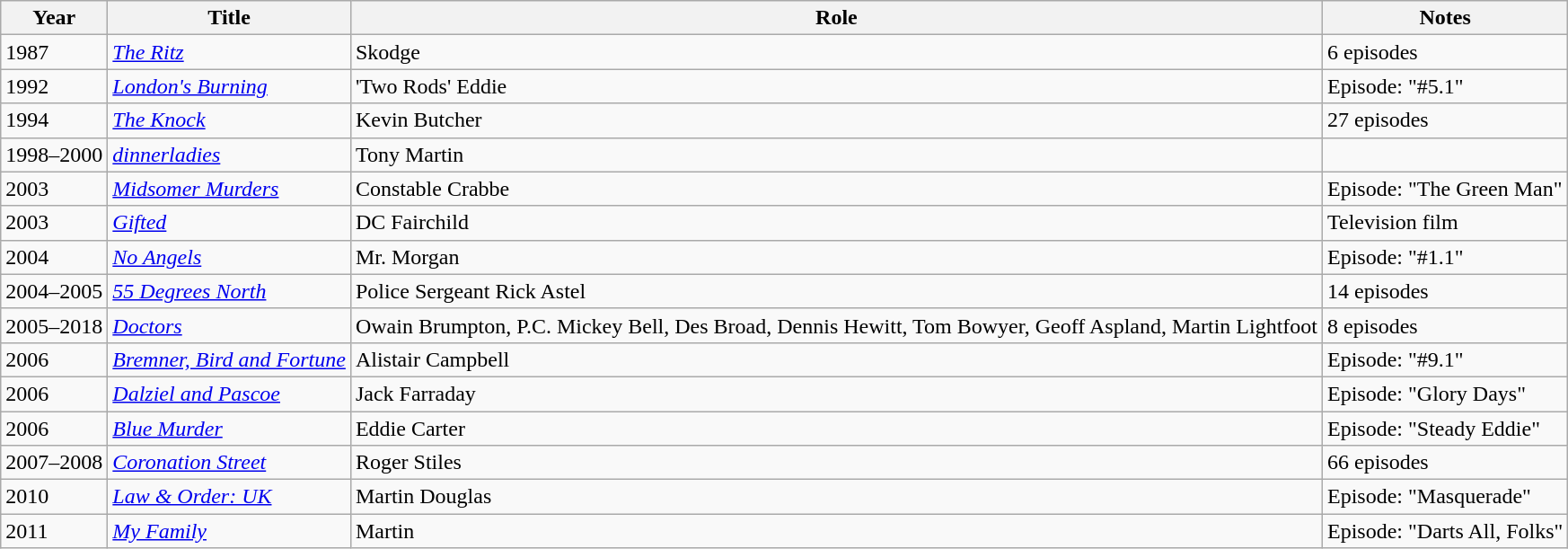<table class="wikitable">
<tr>
<th>Year</th>
<th>Title</th>
<th>Role</th>
<th>Notes</th>
</tr>
<tr>
<td>1987</td>
<td><em><a href='#'>The Ritz</a></em></td>
<td>Skodge</td>
<td>6 episodes</td>
</tr>
<tr>
<td>1992</td>
<td><em><a href='#'>London's Burning</a></em></td>
<td>'Two Rods' Eddie</td>
<td>Episode: "#5.1"</td>
</tr>
<tr>
<td>1994</td>
<td><em><a href='#'>The Knock</a></em></td>
<td>Kevin Butcher</td>
<td>27 episodes</td>
</tr>
<tr>
<td>1998–2000</td>
<td><em><a href='#'>dinnerladies</a></em></td>
<td>Tony Martin</td>
<td></td>
</tr>
<tr>
<td>2003</td>
<td><em><a href='#'>Midsomer Murders</a></em></td>
<td>Constable Crabbe</td>
<td>Episode: "The Green Man"</td>
</tr>
<tr>
<td>2003</td>
<td><em><a href='#'>Gifted</a></em></td>
<td>DC Fairchild</td>
<td>Television film</td>
</tr>
<tr>
<td>2004</td>
<td><em><a href='#'>No Angels</a></em></td>
<td>Mr. Morgan</td>
<td>Episode: "#1.1"</td>
</tr>
<tr>
<td>2004–2005</td>
<td><em><a href='#'>55 Degrees North</a></em></td>
<td>Police Sergeant Rick Astel</td>
<td>14 episodes</td>
</tr>
<tr>
<td>2005–2018</td>
<td><em><a href='#'>Doctors</a></em></td>
<td>Owain Brumpton, P.C. Mickey Bell, Des Broad, Dennis Hewitt, Tom Bowyer, Geoff Aspland, Martin Lightfoot</td>
<td>8 episodes</td>
</tr>
<tr>
<td>2006</td>
<td><em><a href='#'>Bremner, Bird and Fortune</a></em></td>
<td>Alistair Campbell</td>
<td>Episode: "#9.1"</td>
</tr>
<tr>
<td>2006</td>
<td><em><a href='#'>Dalziel and Pascoe</a></em></td>
<td>Jack Farraday</td>
<td>Episode: "Glory Days"</td>
</tr>
<tr>
<td>2006</td>
<td><em><a href='#'>Blue Murder</a></em></td>
<td>Eddie Carter</td>
<td>Episode: "Steady Eddie"</td>
</tr>
<tr>
<td>2007–2008</td>
<td><em><a href='#'>Coronation Street</a></em></td>
<td>Roger Stiles</td>
<td>66 episodes</td>
</tr>
<tr>
<td>2010</td>
<td><em><a href='#'>Law & Order: UK</a></em></td>
<td>Martin Douglas</td>
<td>Episode: "Masquerade"</td>
</tr>
<tr>
<td>2011</td>
<td><em><a href='#'>My Family</a></em></td>
<td>Martin</td>
<td>Episode: "Darts All, Folks"</td>
</tr>
</table>
